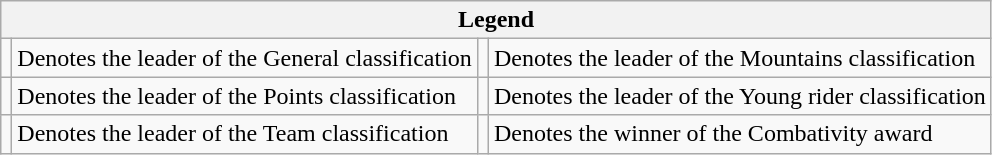<table class="wikitable noresize">
<tr>
<th colspan="4">Legend</th>
</tr>
<tr>
<td></td>
<td>Denotes the leader of the General classification</td>
<td></td>
<td>Denotes the leader of the Mountains classification</td>
</tr>
<tr>
<td></td>
<td>Denotes the leader of the Points classification</td>
<td></td>
<td>Denotes the leader of the Young rider classification</td>
</tr>
<tr>
<td></td>
<td>Denotes the leader of the Team classification</td>
<td></td>
<td>Denotes the winner of the Combativity award</td>
</tr>
</table>
